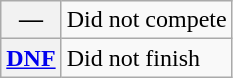<table class="wikitable">
<tr>
<th scope="row">—</th>
<td>Did not compete</td>
</tr>
<tr>
<th scope="row"><a href='#'>DNF</a></th>
<td>Did not finish</td>
</tr>
</table>
